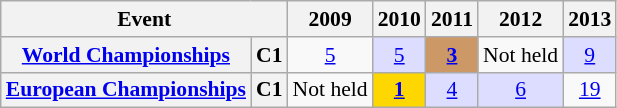<table class="wikitable plainrowheaders" style=font-size:90%>
<tr>
<th scope="col" colspan=2>Event</th>
<th scope="col">2009</th>
<th scope="col">2010</th>
<th scope="col">2011</th>
<th scope="col">2012</th>
<th scope="col">2013</th>
</tr>
<tr style="text-align:center;">
<th scope="row"><a href='#'>World Championships</a></th>
<th scope="row">C1</th>
<td><a href='#'>5</a></td>
<td style="background:#ddf;"><a href='#'>5</a></td>
<td style="background:#cc9966;"><a href='#'><strong>3</strong></a></td>
<td>Not held</td>
<td style="background:#ddf;"><a href='#'>9</a></td>
</tr>
<tr style="text-align:center;">
<th scope="row" rowspan=3><a href='#'>European Championships</a></th>
<th scope="row">C1</th>
<td>Not held</td>
<td style="background:gold;"><a href='#'><strong>1</strong></a></td>
<td style="background:#ddf;"><a href='#'>4</a></td>
<td style="background:#ddf;"><a href='#'>6</a></td>
<td><a href='#'>19</a></td>
</tr>
</table>
